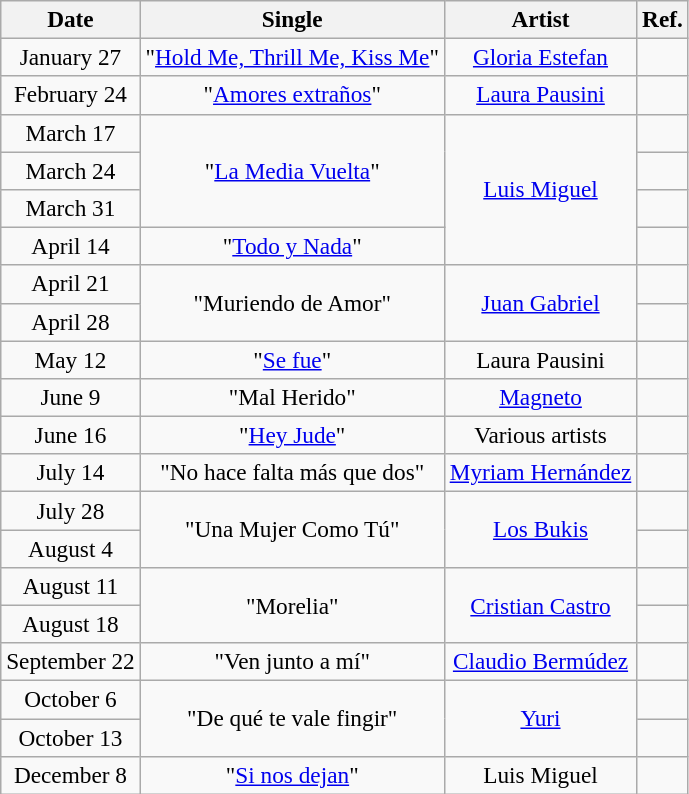<table class="wikitable" style="font-size:97%; text-align:center;">
<tr>
<th>Date</th>
<th>Single</th>
<th>Artist</th>
<th>Ref.</th>
</tr>
<tr>
<td>January 27</td>
<td>"<a href='#'>Hold Me, Thrill Me, Kiss Me</a>"</td>
<td><a href='#'>Gloria Estefan</a></td>
<td></td>
</tr>
<tr>
<td>February 24</td>
<td>"<a href='#'>Amores extraños</a>"</td>
<td><a href='#'>Laura Pausini</a></td>
<td></td>
</tr>
<tr>
<td>March 17</td>
<td rowspan="3">"<a href='#'>La Media Vuelta</a>"</td>
<td rowspan="4"><a href='#'>Luis Miguel</a></td>
<td></td>
</tr>
<tr>
<td>March 24</td>
<td></td>
</tr>
<tr>
<td>March 31</td>
<td></td>
</tr>
<tr>
<td>April 14</td>
<td>"<a href='#'>Todo y Nada</a>"</td>
<td></td>
</tr>
<tr>
<td>April 21</td>
<td rowspan="2">"Muriendo de Amor"</td>
<td rowspan="2"><a href='#'>Juan Gabriel</a></td>
<td></td>
</tr>
<tr>
<td>April 28</td>
<td></td>
</tr>
<tr>
<td>May 12</td>
<td>"<a href='#'>Se fue</a>"</td>
<td>Laura Pausini</td>
<td></td>
</tr>
<tr>
<td>June 9</td>
<td>"Mal Herido"</td>
<td><a href='#'>Magneto</a></td>
<td></td>
</tr>
<tr>
<td>June 16</td>
<td>"<a href='#'>Hey Jude</a>"</td>
<td>Various artists</td>
<td></td>
</tr>
<tr>
<td>July 14</td>
<td>"No hace falta más que dos"</td>
<td><a href='#'>Myriam Hernández</a></td>
<td></td>
</tr>
<tr>
<td>July 28</td>
<td rowspan="2">"Una Mujer Como Tú"</td>
<td rowspan="2"><a href='#'>Los Bukis</a></td>
<td></td>
</tr>
<tr>
<td>August 4</td>
<td></td>
</tr>
<tr>
<td>August 11</td>
<td rowspan="2">"Morelia"</td>
<td rowspan="2"><a href='#'>Cristian Castro</a></td>
<td></td>
</tr>
<tr>
<td>August 18</td>
<td></td>
</tr>
<tr>
<td>September 22</td>
<td>"Ven junto a mí"</td>
<td><a href='#'>Claudio Bermúdez</a></td>
<td></td>
</tr>
<tr>
<td>October 6</td>
<td rowspan="2">"De qué te vale fingir"</td>
<td rowspan="2"><a href='#'>Yuri</a></td>
<td></td>
</tr>
<tr>
<td>October 13</td>
<td></td>
</tr>
<tr>
<td>December 8</td>
<td>"<a href='#'>Si nos dejan</a>"</td>
<td>Luis Miguel</td>
<td></td>
</tr>
</table>
